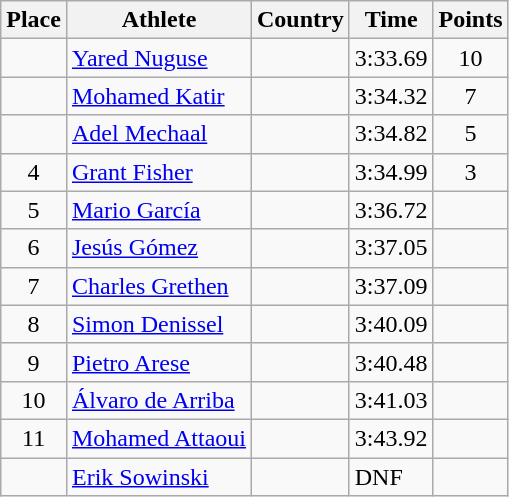<table class="wikitable">
<tr>
<th>Place</th>
<th>Athlete</th>
<th>Country</th>
<th>Time</th>
<th>Points</th>
</tr>
<tr>
<td align=center></td>
<td><a href='#'>Yared Nuguse</a></td>
<td></td>
<td>3:33.69</td>
<td align=center>10</td>
</tr>
<tr>
<td align=center></td>
<td><a href='#'>Mohamed Katir</a></td>
<td></td>
<td>3:34.32</td>
<td align=center>7</td>
</tr>
<tr>
<td align=center></td>
<td><a href='#'>Adel Mechaal</a></td>
<td></td>
<td>3:34.82</td>
<td align=center>5</td>
</tr>
<tr>
<td align=center>4</td>
<td><a href='#'>Grant Fisher</a></td>
<td></td>
<td>3:34.99</td>
<td align=center>3</td>
</tr>
<tr>
<td align=center>5</td>
<td><a href='#'>Mario García</a></td>
<td></td>
<td>3:36.72</td>
<td align=center></td>
</tr>
<tr>
<td align=center>6</td>
<td><a href='#'>Jesús Gómez</a></td>
<td></td>
<td>3:37.05</td>
<td align=center></td>
</tr>
<tr>
<td align=center>7</td>
<td><a href='#'>Charles Grethen</a></td>
<td></td>
<td>3:37.09</td>
<td align=center></td>
</tr>
<tr>
<td align=center>8</td>
<td><a href='#'>Simon Denissel</a></td>
<td></td>
<td>3:40.09</td>
<td align=center></td>
</tr>
<tr>
<td align=center>9</td>
<td><a href='#'>Pietro Arese</a></td>
<td></td>
<td>3:40.48</td>
<td align=center></td>
</tr>
<tr>
<td align=center>10</td>
<td><a href='#'>Álvaro de Arriba</a></td>
<td></td>
<td>3:41.03</td>
<td align=center></td>
</tr>
<tr>
<td align=center>11</td>
<td><a href='#'>Mohamed Attaoui</a></td>
<td></td>
<td>3:43.92</td>
<td align=center></td>
</tr>
<tr>
<td align=center></td>
<td><a href='#'>Erik Sowinski</a></td>
<td></td>
<td>DNF</td>
<td align=center></td>
</tr>
</table>
